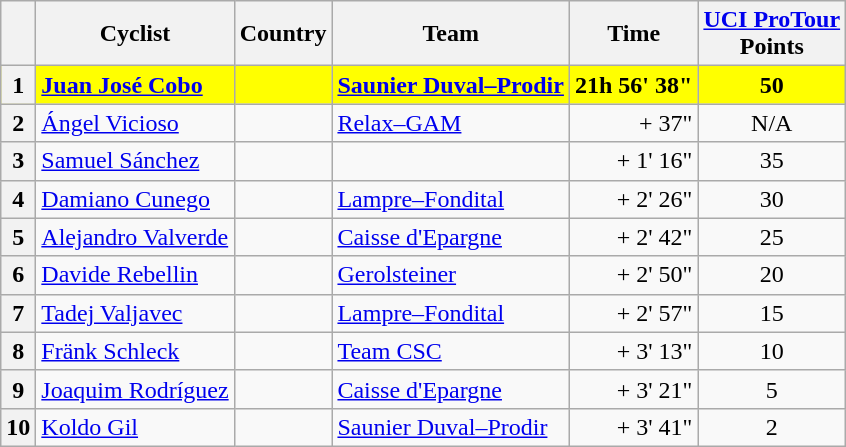<table class="wikitable">
<tr>
<th></th>
<th>Cyclist</th>
<th>Country</th>
<th>Team</th>
<th>Time</th>
<th><a href='#'>UCI ProTour</a><br>Points</th>
</tr>
<tr bgcolor="#FFFF00">
<th>1</th>
<td><strong><a href='#'>Juan José Cobo</a></strong></td>
<td><strong></strong></td>
<td><strong><a href='#'>Saunier Duval–Prodir</a></strong></td>
<td align="right"><strong>21h 56' 38"</strong></td>
<td align="center"><strong>50</strong></td>
</tr>
<tr>
<th>2</th>
<td><a href='#'>Ángel Vicioso</a></td>
<td></td>
<td><a href='#'>Relax–GAM</a></td>
<td align="right">+ 37"</td>
<td align="center">N/A</td>
</tr>
<tr>
<th>3</th>
<td><a href='#'>Samuel Sánchez</a></td>
<td></td>
<td></td>
<td align="right">+ 1' 16"</td>
<td align="center">35</td>
</tr>
<tr>
<th>4</th>
<td><a href='#'>Damiano Cunego</a></td>
<td></td>
<td><a href='#'>Lampre–Fondital</a></td>
<td align="right">+ 2' 26"</td>
<td align="center">30</td>
</tr>
<tr>
<th>5</th>
<td><a href='#'>Alejandro Valverde</a></td>
<td></td>
<td><a href='#'>Caisse d'Epargne</a></td>
<td align="right">+ 2' 42"</td>
<td align="center">25</td>
</tr>
<tr>
<th>6</th>
<td><a href='#'>Davide Rebellin</a></td>
<td></td>
<td><a href='#'>Gerolsteiner</a></td>
<td align="right">+ 2' 50"</td>
<td align="center">20</td>
</tr>
<tr>
<th>7</th>
<td><a href='#'>Tadej Valjavec</a></td>
<td></td>
<td><a href='#'>Lampre–Fondital</a></td>
<td align="right">+ 2' 57"</td>
<td align="center">15</td>
</tr>
<tr>
<th>8</th>
<td><a href='#'>Fränk Schleck</a></td>
<td></td>
<td><a href='#'>Team CSC</a></td>
<td align="right">+ 3' 13"</td>
<td align="center">10</td>
</tr>
<tr>
<th>9</th>
<td><a href='#'>Joaquim Rodríguez</a></td>
<td></td>
<td><a href='#'>Caisse d'Epargne</a></td>
<td align="right">+ 3' 21"</td>
<td align="center">5</td>
</tr>
<tr>
<th>10</th>
<td><a href='#'>Koldo Gil</a></td>
<td></td>
<td><a href='#'>Saunier Duval–Prodir</a></td>
<td align="right">+ 3' 41"</td>
<td align="center">2</td>
</tr>
</table>
